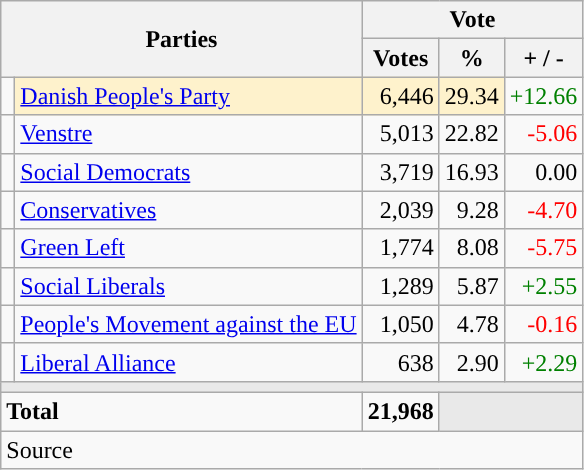<table class="wikitable" style="text-align:right;">
<tr>
<th style="text-align:centre;" rowspan="2" colspan="2" width="225">Parties</th>
<th colspan="3">Vote</th>
</tr>
<tr>
<th width="15">Votes</th>
<th width="15">%</th>
<th width="15">+ / -</th>
</tr>
<tr>
<td width="2" style="color:inherit;background:"></td>
<td bgcolor=#fef2cc   align="left"><a href='#'>Danish People's Party</a></td>
<td bgcolor=#fef2cc>6,446</td>
<td bgcolor=#fef2cc>29.34</td>
<td style=color:green;>+12.66</td>
</tr>
<tr>
<td width="2" style="color:inherit;background:"></td>
<td align="left"><a href='#'>Venstre</a></td>
<td>5,013</td>
<td>22.82</td>
<td style=color:red;>-5.06</td>
</tr>
<tr>
<td width="2" style="color:inherit;background:"></td>
<td align="left"><a href='#'>Social Democrats</a></td>
<td>3,719</td>
<td>16.93</td>
<td>0.00</td>
</tr>
<tr>
<td width="2" style="color:inherit;background:"></td>
<td align="left"><a href='#'>Conservatives</a></td>
<td>2,039</td>
<td>9.28</td>
<td style=color:red;>-4.70</td>
</tr>
<tr>
<td width="2" style="color:inherit;background:"></td>
<td align="left"><a href='#'>Green Left</a></td>
<td>1,774</td>
<td>8.08</td>
<td style=color:red;>-5.75</td>
</tr>
<tr>
<td width="2" style="color:inherit;background:"></td>
<td align="left"><a href='#'>Social Liberals</a></td>
<td>1,289</td>
<td>5.87</td>
<td style=color:green;>+2.55</td>
</tr>
<tr>
<td width="2" style="color:inherit;background:"></td>
<td align="left"><a href='#'>People's Movement against the EU</a></td>
<td>1,050</td>
<td>4.78</td>
<td style=color:red;>-0.16</td>
</tr>
<tr>
<td width="2" style="color:inherit;background:"></td>
<td align="left"><a href='#'>Liberal Alliance</a></td>
<td>638</td>
<td>2.90</td>
<td style=color:green;>+2.29</td>
</tr>
<tr>
<td colspan="7" bgcolor="#E9E9E9"></td>
</tr>
<tr>
<td align="left" colspan="2"><strong>Total</strong></td>
<td><strong>21,968</strong></td>
<td bgcolor="#E9E9E9" colspan="2"></td>
</tr>
<tr>
<td align="left" colspan="6">Source</td>
</tr>
</table>
